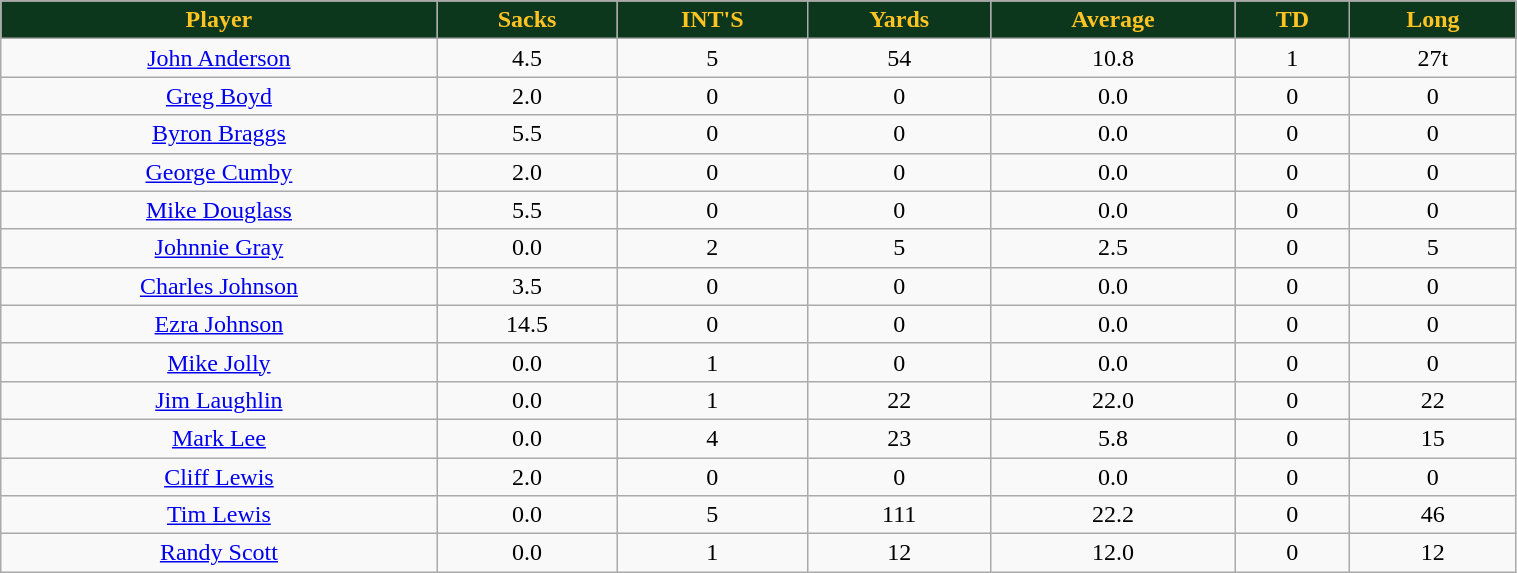<table class="wikitable" width="80%">
<tr align="center"  style="background:#0C371D;color:#ffc322;">
<td><strong>Player</strong></td>
<td><strong>Sacks</strong></td>
<td><strong>INT'S</strong></td>
<td><strong>Yards</strong></td>
<td><strong>Average</strong></td>
<td><strong>TD</strong></td>
<td><strong>Long</strong></td>
</tr>
<tr align="center" bgcolor="">
<td><a href='#'>John Anderson</a></td>
<td>4.5</td>
<td>5</td>
<td>54</td>
<td>10.8</td>
<td>1</td>
<td>27t</td>
</tr>
<tr align="center" bgcolor="">
<td><a href='#'>Greg Boyd</a></td>
<td>2.0</td>
<td>0</td>
<td>0</td>
<td>0.0</td>
<td>0</td>
<td>0</td>
</tr>
<tr align="center" bgcolor="">
<td><a href='#'>Byron Braggs</a></td>
<td>5.5</td>
<td>0</td>
<td>0</td>
<td>0.0</td>
<td>0</td>
<td>0</td>
</tr>
<tr align="center" bgcolor="">
<td><a href='#'>George Cumby</a></td>
<td>2.0</td>
<td>0</td>
<td>0</td>
<td>0.0</td>
<td>0</td>
<td>0</td>
</tr>
<tr align="center" bgcolor="">
<td><a href='#'>Mike Douglass</a></td>
<td>5.5</td>
<td>0</td>
<td>0</td>
<td>0.0</td>
<td>0</td>
<td>0</td>
</tr>
<tr align="center" bgcolor="">
<td><a href='#'>Johnnie Gray</a></td>
<td>0.0</td>
<td>2</td>
<td>5</td>
<td>2.5</td>
<td>0</td>
<td>5</td>
</tr>
<tr align="center" bgcolor="">
<td><a href='#'>Charles Johnson</a></td>
<td>3.5</td>
<td>0</td>
<td>0</td>
<td>0.0</td>
<td>0</td>
<td>0</td>
</tr>
<tr align="center" bgcolor="">
<td><a href='#'>Ezra Johnson</a></td>
<td>14.5</td>
<td>0</td>
<td>0</td>
<td>0.0</td>
<td>0</td>
<td>0</td>
</tr>
<tr align="center" bgcolor="">
<td><a href='#'>Mike Jolly</a></td>
<td>0.0</td>
<td>1</td>
<td>0</td>
<td>0.0</td>
<td>0</td>
<td>0</td>
</tr>
<tr align="center" bgcolor="">
<td><a href='#'>Jim Laughlin</a></td>
<td>0.0</td>
<td>1</td>
<td>22</td>
<td>22.0</td>
<td>0</td>
<td>22</td>
</tr>
<tr align="center" bgcolor="">
<td><a href='#'>Mark Lee</a></td>
<td>0.0</td>
<td>4</td>
<td>23</td>
<td>5.8</td>
<td>0</td>
<td>15</td>
</tr>
<tr align="center" bgcolor="">
<td><a href='#'>Cliff Lewis</a></td>
<td>2.0</td>
<td>0</td>
<td>0</td>
<td>0.0</td>
<td>0</td>
<td>0</td>
</tr>
<tr align="center" bgcolor="">
<td><a href='#'>Tim Lewis</a></td>
<td>0.0</td>
<td>5</td>
<td>111</td>
<td>22.2</td>
<td>0</td>
<td>46</td>
</tr>
<tr align="center" bgcolor="">
<td><a href='#'>Randy Scott</a></td>
<td>0.0</td>
<td>1</td>
<td>12</td>
<td>12.0</td>
<td>0</td>
<td>12</td>
</tr>
</table>
